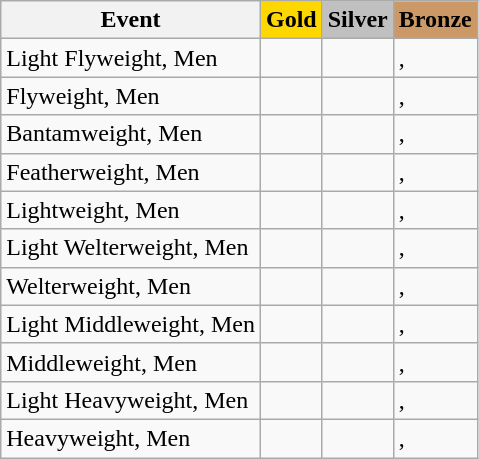<table class="wikitable">
<tr>
<th>Event</th>
<th scope=col style="background-color:gold;">Gold</th>
<th scope=col style="background-color:silver;">Silver</th>
<th scope=col style="background-color:#cc9966;">Bronze</th>
</tr>
<tr>
<td>Light Flyweight, Men</td>
<td></td>
<td></td>
<td>, </td>
</tr>
<tr>
<td>Flyweight, Men</td>
<td></td>
<td></td>
<td>, </td>
</tr>
<tr>
<td>Bantamweight, Men</td>
<td></td>
<td></td>
<td>, </td>
</tr>
<tr>
<td>Featherweight, Men</td>
<td></td>
<td></td>
<td>, </td>
</tr>
<tr>
<td>Lightweight, Men</td>
<td></td>
<td></td>
<td>, </td>
</tr>
<tr>
<td>Light Welterweight, Men</td>
<td></td>
<td></td>
<td>, </td>
</tr>
<tr>
<td>Welterweight, Men</td>
<td></td>
<td></td>
<td>, </td>
</tr>
<tr>
<td>Light Middleweight, Men</td>
<td></td>
<td></td>
<td>, </td>
</tr>
<tr>
<td>Middleweight, Men</td>
<td></td>
<td></td>
<td>, </td>
</tr>
<tr>
<td>Light Heavyweight, Men</td>
<td></td>
<td></td>
<td>, </td>
</tr>
<tr>
<td>Heavyweight, Men</td>
<td></td>
<td></td>
<td>, </td>
</tr>
</table>
